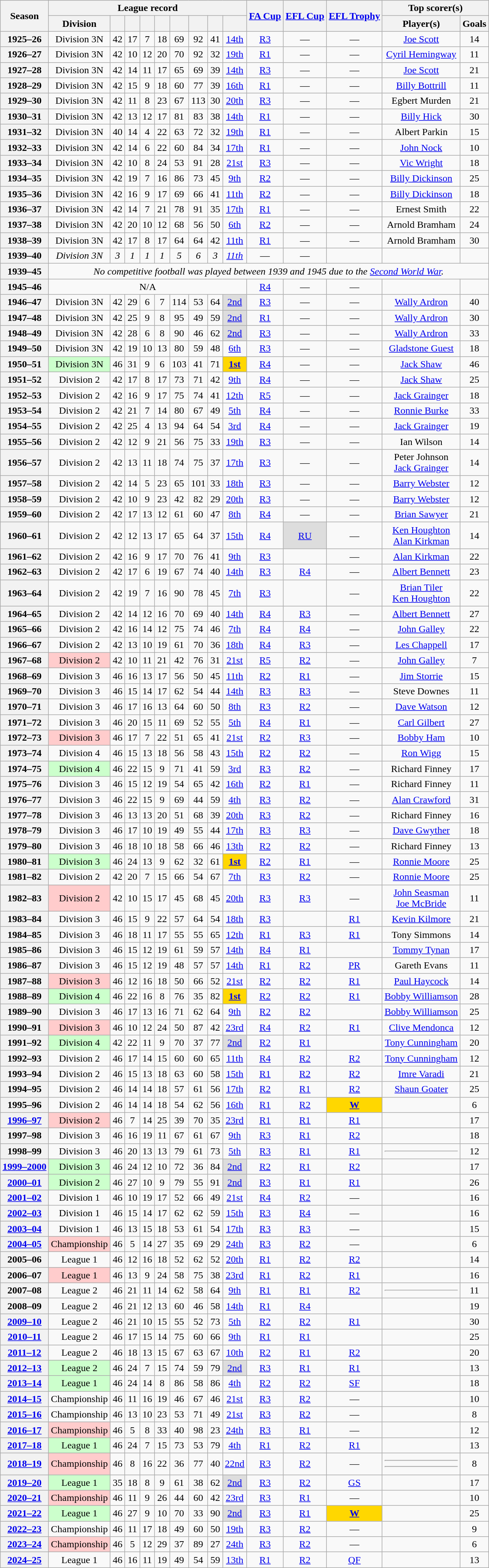<table class="wikitable sortable plainrowheaders" style="text-align:center;">
<tr>
<th rowspan=2 scope=col>Season</th>
<th colspan=9 scope=col>League record</th>
<th rowspan=2 scope=col><a href='#'>FA Cup</a></th>
<th rowspan=2 scope=col><a href='#'>EFL Cup</a></th>
<th rowspan=2 scope=col><a href='#'>EFL Trophy</a></th>
<th colspan=2 scope=col>Top scorer(s)</th>
</tr>
<tr>
<th scope=col>Division</th>
<th scope=col width=17></th>
<th scope=col width=17></th>
<th scope=col width=17></th>
<th scope=col width=17></th>
<th scope=col width=17></th>
<th scope=col width=17></th>
<th scope=col width=17></th>
<th scope=col width=17></th>
<th scope=col>Player(s)</th>
<th scope=col>Goals</th>
</tr>
<tr>
<th scope=row>1925–26</th>
<td>Division 3N</td>
<td>42</td>
<td>17</td>
<td>7</td>
<td>18</td>
<td>69</td>
<td>92</td>
<td>41</td>
<td><a href='#'>14th</a></td>
<td><a href='#'>R3</a></td>
<td>—</td>
<td>—</td>
<td><a href='#'>Joe Scott</a></td>
<td>14</td>
</tr>
<tr>
<th scope=row>1926–27</th>
<td>Division 3N</td>
<td>42</td>
<td>10</td>
<td>12</td>
<td>20</td>
<td>70</td>
<td>92</td>
<td>32</td>
<td><a href='#'>19th</a></td>
<td><a href='#'>R1</a></td>
<td>—</td>
<td>—</td>
<td><a href='#'>Cyril Hemingway</a></td>
<td>11</td>
</tr>
<tr>
<th scope=row>1927–28</th>
<td>Division 3N</td>
<td>42</td>
<td>14</td>
<td>11</td>
<td>17</td>
<td>65</td>
<td>69</td>
<td>39</td>
<td><a href='#'>14th</a></td>
<td><a href='#'>R3</a></td>
<td>—</td>
<td>—</td>
<td><a href='#'>Joe Scott</a></td>
<td>21</td>
</tr>
<tr>
<th scope=row>1928–29</th>
<td>Division 3N</td>
<td>42</td>
<td>15</td>
<td>9</td>
<td>18</td>
<td>60</td>
<td>77</td>
<td>39</td>
<td><a href='#'>16th</a></td>
<td><a href='#'>R1</a></td>
<td>—</td>
<td>—</td>
<td><a href='#'>Billy Bottrill</a></td>
<td>11</td>
</tr>
<tr>
<th scope=row>1929–30</th>
<td>Division 3N</td>
<td>42</td>
<td>11</td>
<td>8</td>
<td>23</td>
<td>67</td>
<td>113</td>
<td>30</td>
<td><a href='#'>20th</a></td>
<td><a href='#'>R3</a></td>
<td>—</td>
<td>—</td>
<td>Egbert Murden</td>
<td>21</td>
</tr>
<tr>
<th scope=row>1930–31</th>
<td>Division 3N</td>
<td>42</td>
<td>13</td>
<td>12</td>
<td>17</td>
<td>81</td>
<td>83</td>
<td>38</td>
<td><a href='#'>14th</a></td>
<td><a href='#'>R1</a></td>
<td>—</td>
<td>—</td>
<td><a href='#'>Billy Hick</a></td>
<td>30</td>
</tr>
<tr>
<th scope=row>1931–32</th>
<td>Division 3N</td>
<td>40</td>
<td>14</td>
<td>4</td>
<td>22</td>
<td>63</td>
<td>72</td>
<td>32</td>
<td><a href='#'>19th</a></td>
<td><a href='#'>R1</a></td>
<td>—</td>
<td>—</td>
<td>Albert Parkin</td>
<td>15</td>
</tr>
<tr>
<th scope=row>1932–33</th>
<td>Division 3N</td>
<td>42</td>
<td>14</td>
<td>6</td>
<td>22</td>
<td>60</td>
<td>84</td>
<td>34</td>
<td><a href='#'>17th</a></td>
<td><a href='#'>R1</a></td>
<td>—</td>
<td>—</td>
<td><a href='#'>John Nock</a></td>
<td>10</td>
</tr>
<tr>
<th scope=row>1933–34</th>
<td>Division 3N</td>
<td>42</td>
<td>10</td>
<td>8</td>
<td>24</td>
<td>53</td>
<td>91</td>
<td>28</td>
<td><a href='#'>21st</a></td>
<td><a href='#'>R3</a></td>
<td>—</td>
<td>—</td>
<td><a href='#'>Vic Wright</a></td>
<td>18</td>
</tr>
<tr>
<th scope=row>1934–35</th>
<td>Division 3N</td>
<td>42</td>
<td>19</td>
<td>7</td>
<td>16</td>
<td>86</td>
<td>73</td>
<td>45</td>
<td><a href='#'>9th</a></td>
<td><a href='#'>R2</a></td>
<td>—</td>
<td>—</td>
<td><a href='#'>Billy Dickinson</a></td>
<td>25</td>
</tr>
<tr>
<th scope=row>1935–36</th>
<td>Division 3N</td>
<td>42</td>
<td>16</td>
<td>9</td>
<td>17</td>
<td>69</td>
<td>66</td>
<td>41</td>
<td><a href='#'>11th</a></td>
<td><a href='#'>R2</a></td>
<td>—</td>
<td>—</td>
<td><a href='#'>Billy Dickinson</a></td>
<td>18</td>
</tr>
<tr>
<th scope=row>1936–37</th>
<td>Division 3N</td>
<td>42</td>
<td>14</td>
<td>7</td>
<td>21</td>
<td>78</td>
<td>91</td>
<td>35</td>
<td><a href='#'>17th</a></td>
<td><a href='#'>R1</a></td>
<td>—</td>
<td>—</td>
<td>Ernest Smith</td>
<td>22</td>
</tr>
<tr>
<th scope=row>1937–38</th>
<td>Division 3N</td>
<td>42</td>
<td>20</td>
<td>10</td>
<td>12</td>
<td>68</td>
<td>56</td>
<td>50</td>
<td><a href='#'>6th</a></td>
<td><a href='#'>R2</a></td>
<td>—</td>
<td>—</td>
<td>Arnold Bramham</td>
<td>24</td>
</tr>
<tr>
<th scope=row>1938–39</th>
<td>Division 3N</td>
<td>42</td>
<td>17</td>
<td>8</td>
<td>17</td>
<td>64</td>
<td>64</td>
<td>42</td>
<td><a href='#'>11th</a></td>
<td><a href='#'>R1</a></td>
<td>—</td>
<td>—</td>
<td>Arnold Bramham</td>
<td>30</td>
</tr>
<tr>
<th scope=row>1939–40</th>
<td><em>Division 3N</em></td>
<td><em>3</em></td>
<td><em>1</em></td>
<td><em>1</em></td>
<td><em>1</em></td>
<td><em>5</em></td>
<td><em>6</em></td>
<td><em>3</em></td>
<td><em><a href='#'>11th</a></em></td>
<td>—</td>
<td>—</td>
<td></td>
<td></td>
</tr>
<tr>
<th scope=row>1939–45</th>
<td colspan=14><em>No competitive football was played between 1939 and 1945 due to the <a href='#'>Second World War</a>.</em></td>
</tr>
<tr>
<th scope=row>1945–46</th>
<td colspan=9>N/A</td>
<td><a href='#'>R4</a></td>
<td>—</td>
<td>—</td>
<td></td>
<td></td>
</tr>
<tr>
<th scope=row>1946–47</th>
<td>Division 3N</td>
<td>42</td>
<td>29</td>
<td>6</td>
<td>7</td>
<td>114</td>
<td>53</td>
<td>64</td>
<td style="background-color:#DDD"><a href='#'>2nd</a></td>
<td><a href='#'>R3</a></td>
<td>—</td>
<td>—</td>
<td><a href='#'>Wally Ardron</a></td>
<td>40</td>
</tr>
<tr>
<th scope=row>1947–48</th>
<td>Division 3N</td>
<td>42</td>
<td>25</td>
<td>9</td>
<td>8</td>
<td>95</td>
<td>49</td>
<td>59</td>
<td style="background-color:#DDD"><a href='#'>2nd</a></td>
<td><a href='#'>R1</a></td>
<td>—</td>
<td>—</td>
<td><a href='#'>Wally Ardron</a></td>
<td>30</td>
</tr>
<tr>
<th scope=row>1948–49</th>
<td>Division 3N</td>
<td>42</td>
<td>28</td>
<td>6</td>
<td>8</td>
<td>90</td>
<td>46</td>
<td>62</td>
<td style="background-color:#DDD"><a href='#'>2nd</a></td>
<td><a href='#'>R3</a></td>
<td>—</td>
<td>—</td>
<td><a href='#'>Wally Ardron</a></td>
<td>33</td>
</tr>
<tr>
<th scope=row>1949–50</th>
<td>Division 3N</td>
<td>42</td>
<td>19</td>
<td>10</td>
<td>13</td>
<td>80</td>
<td>59</td>
<td>48</td>
<td><a href='#'>6th</a></td>
<td><a href='#'>R3</a></td>
<td>—</td>
<td>—</td>
<td><a href='#'>Gladstone Guest</a></td>
<td>18</td>
</tr>
<tr>
<th scope=row>1950–51</th>
<td style="background-color:#cfc;">Division 3N </td>
<td>46</td>
<td>31</td>
<td>9</td>
<td>6</td>
<td>103</td>
<td>41</td>
<td>71</td>
<td style="background:gold;"><strong><a href='#'>1st</a></strong></td>
<td><a href='#'>R4</a></td>
<td>—</td>
<td>—</td>
<td><a href='#'>Jack Shaw</a></td>
<td>46</td>
</tr>
<tr>
<th scope=row>1951–52</th>
<td>Division 2</td>
<td>42</td>
<td>17</td>
<td>8</td>
<td>17</td>
<td>73</td>
<td>71</td>
<td>42</td>
<td><a href='#'>9th</a></td>
<td><a href='#'>R4</a></td>
<td>—</td>
<td>—</td>
<td><a href='#'>Jack Shaw</a></td>
<td>25</td>
</tr>
<tr>
<th scope=row>1952–53</th>
<td>Division 2</td>
<td>42</td>
<td>16</td>
<td>9</td>
<td>17</td>
<td>75</td>
<td>74</td>
<td>41</td>
<td><a href='#'>12th</a></td>
<td><a href='#'>R5</a></td>
<td>—</td>
<td>—</td>
<td><a href='#'>Jack Grainger</a></td>
<td>18</td>
</tr>
<tr>
<th scope=row>1953–54</th>
<td>Division 2</td>
<td>42</td>
<td>21</td>
<td>7</td>
<td>14</td>
<td>80</td>
<td>67</td>
<td>49</td>
<td><a href='#'>5th</a></td>
<td><a href='#'>R4</a></td>
<td>—</td>
<td>—</td>
<td><a href='#'>Ronnie Burke</a></td>
<td>33</td>
</tr>
<tr>
<th scope=row>1954–55</th>
<td>Division 2</td>
<td>42</td>
<td>25</td>
<td>4</td>
<td>13</td>
<td>94</td>
<td>64</td>
<td>54</td>
<td><a href='#'>3rd</a></td>
<td><a href='#'>R4</a></td>
<td>—</td>
<td>—</td>
<td><a href='#'>Jack Grainger</a></td>
<td>19</td>
</tr>
<tr>
<th scope=row>1955–56</th>
<td>Division 2</td>
<td>42</td>
<td>12</td>
<td>9</td>
<td>21</td>
<td>56</td>
<td>75</td>
<td>33</td>
<td><a href='#'>19th</a></td>
<td><a href='#'>R3</a></td>
<td>—</td>
<td>—</td>
<td>Ian Wilson</td>
<td>14</td>
</tr>
<tr>
<th scope=row>1956–57</th>
<td>Division 2</td>
<td>42</td>
<td>13</td>
<td>11</td>
<td>18</td>
<td>74</td>
<td>75</td>
<td>37</td>
<td><a href='#'>17th</a></td>
<td><a href='#'>R3</a></td>
<td>—</td>
<td>—</td>
<td>Peter Johnson<br><a href='#'>Jack Grainger</a></td>
<td>14</td>
</tr>
<tr>
<th scope=row>1957–58</th>
<td>Division 2</td>
<td>42</td>
<td>14</td>
<td>5</td>
<td>23</td>
<td>65</td>
<td>101</td>
<td>33</td>
<td><a href='#'>18th</a></td>
<td><a href='#'>R3</a></td>
<td>—</td>
<td>—</td>
<td><a href='#'>Barry Webster</a></td>
<td>12</td>
</tr>
<tr>
<th scope=row>1958–59</th>
<td>Division 2</td>
<td>42</td>
<td>10</td>
<td>9</td>
<td>23</td>
<td>42</td>
<td>82</td>
<td>29</td>
<td><a href='#'>20th</a></td>
<td><a href='#'>R3</a></td>
<td>—</td>
<td>—</td>
<td><a href='#'>Barry Webster</a></td>
<td>12</td>
</tr>
<tr>
<th scope=row>1959–60</th>
<td>Division 2</td>
<td>42</td>
<td>17</td>
<td>13</td>
<td>12</td>
<td>61</td>
<td>60</td>
<td>47</td>
<td><a href='#'>8th</a></td>
<td><a href='#'>R4</a></td>
<td>—</td>
<td>—</td>
<td><a href='#'>Brian Sawyer</a></td>
<td>21</td>
</tr>
<tr>
<th scope=row>1960–61</th>
<td>Division 2</td>
<td>42</td>
<td>12</td>
<td>13</td>
<td>17</td>
<td>65</td>
<td>64</td>
<td>37</td>
<td><a href='#'>15th</a></td>
<td><a href='#'>R4</a></td>
<td style="background-color:#DDD"><a href='#'>RU</a></td>
<td>—</td>
<td><a href='#'>Ken Houghton</a><br><a href='#'>Alan Kirkman</a></td>
<td>14</td>
</tr>
<tr>
<th scope=row>1961–62</th>
<td>Division 2</td>
<td>42</td>
<td>16</td>
<td>9</td>
<td>17</td>
<td>70</td>
<td>76</td>
<td>41</td>
<td><a href='#'>9th</a></td>
<td><a href='#'>R3</a></td>
<td></td>
<td>—</td>
<td><a href='#'>Alan Kirkman</a></td>
<td>22</td>
</tr>
<tr>
<th scope=row>1962–63</th>
<td>Division 2</td>
<td>42</td>
<td>17</td>
<td>6</td>
<td>19</td>
<td>67</td>
<td>74</td>
<td>40</td>
<td><a href='#'>14th</a></td>
<td><a href='#'>R3</a></td>
<td><a href='#'>R4</a></td>
<td>—</td>
<td><a href='#'>Albert Bennett</a></td>
<td>23</td>
</tr>
<tr>
<th scope=row>1963–64</th>
<td>Division 2</td>
<td>42</td>
<td>19</td>
<td>7</td>
<td>16</td>
<td>90</td>
<td>78</td>
<td>45</td>
<td><a href='#'>7th</a></td>
<td><a href='#'>R3</a></td>
<td></td>
<td>—</td>
<td><a href='#'>Brian Tiler</a><br><a href='#'>Ken Houghton</a></td>
<td>22</td>
</tr>
<tr>
<th scope=row>1964–65</th>
<td>Division 2</td>
<td>42</td>
<td>14</td>
<td>12</td>
<td>16</td>
<td>70</td>
<td>69</td>
<td>40</td>
<td><a href='#'>14th</a></td>
<td><a href='#'>R4</a></td>
<td><a href='#'>R3</a></td>
<td>—</td>
<td><a href='#'>Albert Bennett</a></td>
<td>27</td>
</tr>
<tr>
<th scope=row>1965–66</th>
<td>Division 2</td>
<td>42</td>
<td>16</td>
<td>14</td>
<td>12</td>
<td>75</td>
<td>74</td>
<td>46</td>
<td><a href='#'>7th</a></td>
<td><a href='#'>R4</a></td>
<td><a href='#'>R4</a></td>
<td>—</td>
<td><a href='#'>John Galley</a></td>
<td>22</td>
</tr>
<tr>
<th scope=row>1966–67</th>
<td>Division 2</td>
<td>42</td>
<td>13</td>
<td>10</td>
<td>19</td>
<td>61</td>
<td>70</td>
<td>36</td>
<td><a href='#'>18th</a></td>
<td><a href='#'>R4</a></td>
<td><a href='#'>R3</a></td>
<td>—</td>
<td><a href='#'>Les Chappell</a></td>
<td>17</td>
</tr>
<tr>
<th scope=row>1967–68</th>
<td style="background-color:#FFCCCC">Division 2 </td>
<td>42</td>
<td>10</td>
<td>11</td>
<td>21</td>
<td>42</td>
<td>76</td>
<td>31</td>
<td><a href='#'>21st</a></td>
<td><a href='#'>R5</a></td>
<td><a href='#'>R2</a></td>
<td>—</td>
<td><a href='#'>John Galley</a></td>
<td>7</td>
</tr>
<tr>
<th scope=row>1968–69</th>
<td>Division 3</td>
<td>46</td>
<td>16</td>
<td>13</td>
<td>17</td>
<td>56</td>
<td>50</td>
<td>45</td>
<td><a href='#'>11th</a></td>
<td><a href='#'>R2</a></td>
<td><a href='#'>R1</a></td>
<td>—</td>
<td><a href='#'>Jim Storrie</a></td>
<td>15</td>
</tr>
<tr>
<th scope=row>1969–70</th>
<td>Division 3</td>
<td>46</td>
<td>15</td>
<td>14</td>
<td>17</td>
<td>62</td>
<td>54</td>
<td>44</td>
<td><a href='#'>14th</a></td>
<td><a href='#'>R3</a></td>
<td><a href='#'>R3</a></td>
<td>—</td>
<td>Steve Downes</td>
<td>11</td>
</tr>
<tr>
<th scope=row>1970–71</th>
<td>Division 3</td>
<td>46</td>
<td>17</td>
<td>16</td>
<td>13</td>
<td>64</td>
<td>60</td>
<td>50</td>
<td><a href='#'>8th</a></td>
<td><a href='#'>R3</a></td>
<td><a href='#'>R2</a></td>
<td>—</td>
<td><a href='#'>Dave Watson</a></td>
<td>12</td>
</tr>
<tr>
<th scope=row>1971–72</th>
<td>Division 3</td>
<td>46</td>
<td>20</td>
<td>15</td>
<td>11</td>
<td>69</td>
<td>52</td>
<td>55</td>
<td><a href='#'>5th</a></td>
<td><a href='#'>R4</a></td>
<td><a href='#'>R1</a></td>
<td>—</td>
<td><a href='#'>Carl Gilbert</a></td>
<td>27</td>
</tr>
<tr>
<th scope=row>1972–73</th>
<td style="background-color:#FFCCCC">Division 3 </td>
<td>46</td>
<td>17</td>
<td>7</td>
<td>22</td>
<td>51</td>
<td>65</td>
<td>41</td>
<td><a href='#'>21st</a></td>
<td><a href='#'>R2</a></td>
<td><a href='#'>R3</a></td>
<td>—</td>
<td><a href='#'>Bobby Ham</a></td>
<td>10</td>
</tr>
<tr>
<th scope=row>1973–74</th>
<td>Division 4</td>
<td>46</td>
<td>15</td>
<td>13</td>
<td>18</td>
<td>56</td>
<td>58</td>
<td>43</td>
<td><a href='#'>15th</a></td>
<td><a href='#'>R2</a></td>
<td><a href='#'>R2</a></td>
<td>—</td>
<td><a href='#'>Ron Wigg</a></td>
<td>15</td>
</tr>
<tr>
<th scope=row>1974–75</th>
<td style="background-color:#cfc;">Division 4 </td>
<td>46</td>
<td>22</td>
<td>15</td>
<td>9</td>
<td>71</td>
<td>41</td>
<td>59</td>
<td><a href='#'>3rd</a></td>
<td><a href='#'>R3</a></td>
<td><a href='#'>R2</a></td>
<td>—</td>
<td>Richard Finney</td>
<td>17</td>
</tr>
<tr>
<th scope=row>1975–76</th>
<td>Division 3</td>
<td>46</td>
<td>15</td>
<td>12</td>
<td>19</td>
<td>54</td>
<td>65</td>
<td>42</td>
<td><a href='#'>16th</a></td>
<td><a href='#'>R2</a></td>
<td><a href='#'>R1</a></td>
<td>—</td>
<td>Richard Finney</td>
<td>11</td>
</tr>
<tr>
<th scope=row>1976–77</th>
<td>Division 3</td>
<td>46</td>
<td>22</td>
<td>15</td>
<td>9</td>
<td>69</td>
<td>44</td>
<td>59</td>
<td><a href='#'>4th</a></td>
<td><a href='#'>R3</a></td>
<td><a href='#'>R2</a></td>
<td>—</td>
<td><a href='#'>Alan Crawford</a></td>
<td>31</td>
</tr>
<tr>
<th scope=row>1977–78</th>
<td>Division 3</td>
<td>46</td>
<td>13</td>
<td>13</td>
<td>20</td>
<td>51</td>
<td>68</td>
<td>39</td>
<td><a href='#'>20th</a></td>
<td><a href='#'>R3</a></td>
<td><a href='#'>R2</a></td>
<td>—</td>
<td>Richard Finney</td>
<td>16</td>
</tr>
<tr>
<th scope=row>1978–79</th>
<td>Division 3</td>
<td>46</td>
<td>17</td>
<td>10</td>
<td>19</td>
<td>49</td>
<td>55</td>
<td>44</td>
<td><a href='#'>17th</a></td>
<td><a href='#'>R3</a></td>
<td><a href='#'>R3</a></td>
<td>—</td>
<td><a href='#'>Dave Gwyther</a></td>
<td>18</td>
</tr>
<tr>
<th scope=row>1979–80</th>
<td>Division 3</td>
<td>46</td>
<td>18</td>
<td>10</td>
<td>18</td>
<td>58</td>
<td>66</td>
<td>46</td>
<td><a href='#'>13th</a></td>
<td><a href='#'>R2</a></td>
<td><a href='#'>R2</a></td>
<td>—</td>
<td>Richard Finney</td>
<td>13</td>
</tr>
<tr>
<th scope=row>1980–81</th>
<td style="background-color:#cfc;">Division 3 </td>
<td>46</td>
<td>24</td>
<td>13</td>
<td>9</td>
<td>62</td>
<td>32</td>
<td>61</td>
<td style="background:gold;"><strong><a href='#'>1st</a></strong></td>
<td><a href='#'>R2</a></td>
<td><a href='#'>R1</a></td>
<td>—</td>
<td><a href='#'>Ronnie Moore</a></td>
<td>25</td>
</tr>
<tr>
<th scope=row>1981–82</th>
<td>Division 2</td>
<td>42</td>
<td>20</td>
<td>7</td>
<td>15</td>
<td>66</td>
<td>54</td>
<td>67</td>
<td><a href='#'>7th</a></td>
<td><a href='#'>R3</a></td>
<td><a href='#'>R2</a></td>
<td>—</td>
<td><a href='#'>Ronnie Moore</a></td>
<td>25</td>
</tr>
<tr>
<th scope=row>1982–83</th>
<td style="background-color:#FFCCCC">Division 2 </td>
<td>42</td>
<td>10</td>
<td>15</td>
<td>17</td>
<td>45</td>
<td>68</td>
<td>45</td>
<td><a href='#'>20th</a></td>
<td><a href='#'>R3</a></td>
<td><a href='#'>R3</a></td>
<td>—</td>
<td><a href='#'>John Seasman</a><br><a href='#'>Joe McBride</a></td>
<td>11</td>
</tr>
<tr>
<th scope=row>1983–84</th>
<td>Division 3</td>
<td>46</td>
<td>15</td>
<td>9</td>
<td>22</td>
<td>57</td>
<td>64</td>
<td>54</td>
<td><a href='#'>18th</a></td>
<td><a href='#'>R3</a></td>
<td></td>
<td><a href='#'>R1</a></td>
<td><a href='#'>Kevin Kilmore</a></td>
<td>21</td>
</tr>
<tr>
<th scope=row>1984–85</th>
<td>Division 3</td>
<td>46</td>
<td>18</td>
<td>11</td>
<td>17</td>
<td>55</td>
<td>55</td>
<td>65</td>
<td><a href='#'>12th</a></td>
<td><a href='#'>R1</a></td>
<td><a href='#'>R3</a></td>
<td><a href='#'>R1</a></td>
<td>Tony Simmons</td>
<td>14</td>
</tr>
<tr>
<th scope=row>1985–86</th>
<td>Division 3</td>
<td>46</td>
<td>15</td>
<td>12</td>
<td>19</td>
<td>61</td>
<td>59</td>
<td>57</td>
<td><a href='#'>14th</a></td>
<td><a href='#'>R4</a></td>
<td><a href='#'>R1</a></td>
<td></td>
<td><a href='#'>Tommy Tynan</a></td>
<td>17</td>
</tr>
<tr>
<th scope=row>1986–87</th>
<td>Division 3</td>
<td>46</td>
<td>15</td>
<td>12</td>
<td>19</td>
<td>48</td>
<td>57</td>
<td>57</td>
<td><a href='#'>14th</a></td>
<td><a href='#'>R1</a></td>
<td><a href='#'>R2</a></td>
<td><a href='#'>PR</a></td>
<td>Gareth Evans</td>
<td>11</td>
</tr>
<tr>
<th scope=row>1987–88</th>
<td style="background-color:#FFCCCC">Division 3 </td>
<td>46</td>
<td>12</td>
<td>16</td>
<td>18</td>
<td>50</td>
<td>66</td>
<td>52</td>
<td><a href='#'>21st</a></td>
<td><a href='#'>R2</a></td>
<td><a href='#'>R2</a></td>
<td><a href='#'>R1</a></td>
<td><a href='#'>Paul Haycock</a></td>
<td>14</td>
</tr>
<tr>
<th scope=row>1988–89</th>
<td style="background-color:#cfc;">Division 4 </td>
<td>46</td>
<td>22</td>
<td>16</td>
<td>8</td>
<td>76</td>
<td>35</td>
<td>82</td>
<td style="background:gold;"><strong><a href='#'>1st</a></strong></td>
<td><a href='#'>R2</a></td>
<td><a href='#'>R2</a></td>
<td><a href='#'>R1</a></td>
<td><a href='#'>Bobby Williamson</a></td>
<td>28</td>
</tr>
<tr>
<th scope=row>1989–90</th>
<td>Division 3</td>
<td>46</td>
<td>17</td>
<td>13</td>
<td>16</td>
<td>71</td>
<td>62</td>
<td>64</td>
<td><a href='#'>9th</a></td>
<td><a href='#'>R2</a></td>
<td><a href='#'>R2</a></td>
<td></td>
<td><a href='#'>Bobby Williamson</a></td>
<td>25</td>
</tr>
<tr>
<th scope=row>1990–91</th>
<td style="background-color:#FFCCCC">Division 3 </td>
<td>46</td>
<td>10</td>
<td>12</td>
<td>24</td>
<td>50</td>
<td>87</td>
<td>42</td>
<td><a href='#'>23rd</a></td>
<td><a href='#'>R4</a></td>
<td><a href='#'>R2</a></td>
<td><a href='#'>R1</a></td>
<td><a href='#'>Clive Mendonca</a></td>
<td>12</td>
</tr>
<tr>
<th scope=row>1991–92</th>
<td style="background-color:#cfc;">Division 4 </td>
<td>42</td>
<td>22</td>
<td>11</td>
<td>9</td>
<td>70</td>
<td>37</td>
<td>77</td>
<td style="background-color:#DDD"><a href='#'>2nd</a></td>
<td><a href='#'>R2</a></td>
<td><a href='#'>R1</a></td>
<td></td>
<td><a href='#'>Tony Cunningham</a></td>
<td>20</td>
</tr>
<tr>
<th scope=row>1992–93</th>
<td>Division 2</td>
<td>46</td>
<td>17</td>
<td>14</td>
<td>15</td>
<td>60</td>
<td>60</td>
<td>65</td>
<td><a href='#'>11th</a></td>
<td><a href='#'>R4</a></td>
<td><a href='#'>R2</a></td>
<td><a href='#'>R2</a></td>
<td><a href='#'>Tony Cunningham</a></td>
<td>12</td>
</tr>
<tr>
<th scope=row>1993–94</th>
<td>Division 2</td>
<td>46</td>
<td>15</td>
<td>13</td>
<td>18</td>
<td>63</td>
<td>60</td>
<td>58</td>
<td><a href='#'>15th</a></td>
<td><a href='#'>R1</a></td>
<td><a href='#'>R2</a></td>
<td><a href='#'>R2</a></td>
<td><a href='#'>Imre Varadi</a></td>
<td>21</td>
</tr>
<tr>
<th scope=row>1994–95</th>
<td>Division 2</td>
<td>46</td>
<td>14</td>
<td>14</td>
<td>18</td>
<td>57</td>
<td>61</td>
<td>56</td>
<td><a href='#'>17th</a></td>
<td><a href='#'>R2</a></td>
<td><a href='#'>R1</a></td>
<td><a href='#'>R2</a></td>
<td><a href='#'>Shaun Goater</a></td>
<td>25</td>
</tr>
<tr>
<th scope=row>1995–96</th>
<td>Division 2</td>
<td>46</td>
<td>14</td>
<td>14</td>
<td>18</td>
<td>54</td>
<td>62</td>
<td>56</td>
<td><a href='#'>16th</a></td>
<td><a href='#'>R1</a></td>
<td><a href='#'>R2</a></td>
<td style="background:gold;"><strong><a href='#'>W</a></strong></td>
<td align=left></td>
<td>6</td>
</tr>
<tr>
<th scope=row><a href='#'>1996–97</a></th>
<td style="background-color:#FFCCCC">Division 2 </td>
<td>46</td>
<td>7</td>
<td>14</td>
<td>25</td>
<td>39</td>
<td>70</td>
<td>35</td>
<td><a href='#'>23rd</a></td>
<td><a href='#'>R1</a></td>
<td><a href='#'>R1</a></td>
<td><a href='#'>R1</a></td>
<td align=left></td>
<td>17</td>
</tr>
<tr>
<th scope=row>1997–98</th>
<td>Division 3</td>
<td>46</td>
<td>16</td>
<td>19</td>
<td>11</td>
<td>67</td>
<td>61</td>
<td>67</td>
<td><a href='#'>9th</a></td>
<td><a href='#'>R3</a></td>
<td><a href='#'>R1</a></td>
<td><a href='#'>R2</a></td>
<td align=left></td>
<td>18</td>
</tr>
<tr>
<th scope=row>1998–99</th>
<td>Division 3</td>
<td>46</td>
<td>20</td>
<td>13</td>
<td>13</td>
<td>79</td>
<td>61</td>
<td>73</td>
<td><a href='#'>5th</a></td>
<td><a href='#'>R3</a></td>
<td><a href='#'>R1</a></td>
<td><a href='#'>R1</a></td>
<td align=left><hr></td>
<td>12</td>
</tr>
<tr>
<th scope=row><a href='#'>1999–2000</a></th>
<td style="background-color:#cfc">Division 3 </td>
<td>46</td>
<td>24</td>
<td>12</td>
<td>10</td>
<td>72</td>
<td>36</td>
<td>84</td>
<td style="background-color:#DDD"><a href='#'>2nd</a></td>
<td><a href='#'>R2</a></td>
<td><a href='#'>R1</a></td>
<td><a href='#'>R2</a></td>
<td align=left></td>
<td>17</td>
</tr>
<tr>
<th scope=row><a href='#'>2000–01</a></th>
<td style="background-color:#cfc">Division 2 </td>
<td>46</td>
<td>27</td>
<td>10</td>
<td>9</td>
<td>79</td>
<td>55</td>
<td>91</td>
<td style="background-color:#DDD"><a href='#'>2nd</a></td>
<td><a href='#'>R3</a></td>
<td><a href='#'>R1</a></td>
<td><a href='#'>R1</a></td>
<td align=left></td>
<td>26</td>
</tr>
<tr>
<th scope=row><a href='#'>2001–02</a></th>
<td>Division 1</td>
<td>46</td>
<td>10</td>
<td>19</td>
<td>17</td>
<td>52</td>
<td>66</td>
<td>49</td>
<td><a href='#'>21st</a></td>
<td><a href='#'>R4</a></td>
<td><a href='#'>R2</a></td>
<td>—</td>
<td align=left></td>
<td>16</td>
</tr>
<tr>
<th scope=row><a href='#'>2002–03</a></th>
<td>Division 1</td>
<td>46</td>
<td>15</td>
<td>14</td>
<td>17</td>
<td>62</td>
<td>62</td>
<td>59</td>
<td><a href='#'>15th</a></td>
<td><a href='#'>R3</a></td>
<td><a href='#'>R4</a></td>
<td>—</td>
<td align=left></td>
<td>16</td>
</tr>
<tr>
<th scope=row><a href='#'>2003–04</a></th>
<td>Division 1</td>
<td>46</td>
<td>13</td>
<td>15</td>
<td>18</td>
<td>53</td>
<td>61</td>
<td>54</td>
<td><a href='#'>17th</a></td>
<td><a href='#'>R3</a></td>
<td><a href='#'>R3</a></td>
<td>—</td>
<td align=left></td>
<td>15</td>
</tr>
<tr>
<th scope=row><a href='#'>2004–05</a></th>
<td style="background-color:#FFCCCC">Championship</td>
<td>46</td>
<td>5</td>
<td>14</td>
<td>27</td>
<td>35</td>
<td>69</td>
<td>29</td>
<td><a href='#'>24th</a></td>
<td><a href='#'>R3</a></td>
<td><a href='#'>R2</a></td>
<td>—</td>
<td align=left></td>
<td>6</td>
</tr>
<tr>
<th scope=row>2005–06</th>
<td>League 1</td>
<td>46</td>
<td>12</td>
<td>16</td>
<td>18</td>
<td>52</td>
<td>62</td>
<td>52</td>
<td><a href='#'>20th</a></td>
<td><a href='#'>R1</a></td>
<td><a href='#'>R2</a></td>
<td><a href='#'>R2</a></td>
<td align=left></td>
<td>14</td>
</tr>
<tr>
<th scope=row>2006–07</th>
<td style="background-color:#FFCCCC">League 1 </td>
<td>46</td>
<td>13</td>
<td>9</td>
<td>24</td>
<td>58</td>
<td>75</td>
<td>38</td>
<td><a href='#'>23rd</a></td>
<td><a href='#'>R1</a></td>
<td><a href='#'>R2</a></td>
<td><a href='#'>R1</a></td>
<td align=left></td>
<td>16</td>
</tr>
<tr>
<th scope=row>2007–08</th>
<td>League 2</td>
<td>46</td>
<td>21</td>
<td>11</td>
<td>14</td>
<td>62</td>
<td>58</td>
<td>64</td>
<td><a href='#'>9th</a></td>
<td><a href='#'>R1</a></td>
<td><a href='#'>R1</a></td>
<td><a href='#'>R2</a></td>
<td align=left><hr></td>
<td>11</td>
</tr>
<tr>
<th scope=row>2008–09</th>
<td>League 2</td>
<td>46</td>
<td>21</td>
<td>12</td>
<td>13</td>
<td>60</td>
<td>46</td>
<td>58</td>
<td><a href='#'>14th</a></td>
<td><a href='#'>R1</a></td>
<td><a href='#'>R4</a></td>
<td></td>
<td align=left></td>
<td>19</td>
</tr>
<tr>
<th scope=row><a href='#'>2009–10</a></th>
<td>League 2</td>
<td>46</td>
<td>21</td>
<td>10</td>
<td>15</td>
<td>55</td>
<td>52</td>
<td>73</td>
<td><a href='#'>5th</a></td>
<td><a href='#'>R2</a></td>
<td><a href='#'>R2</a></td>
<td><a href='#'>R1</a></td>
<td align=left></td>
<td>30</td>
</tr>
<tr>
<th scope=row><a href='#'>2010–11</a></th>
<td>League 2</td>
<td>46</td>
<td>17</td>
<td>15</td>
<td>14</td>
<td>75</td>
<td>60</td>
<td>66</td>
<td><a href='#'>9th</a></td>
<td><a href='#'>R1</a></td>
<td><a href='#'>R1</a></td>
<td></td>
<td align=left></td>
<td>25</td>
</tr>
<tr>
<th scope=row><a href='#'>2011–12</a></th>
<td>League 2</td>
<td>46</td>
<td>18</td>
<td>13</td>
<td>15</td>
<td>67</td>
<td>63</td>
<td>67</td>
<td><a href='#'>10th</a></td>
<td><a href='#'>R2</a></td>
<td><a href='#'>R1</a></td>
<td><a href='#'>R2</a></td>
<td align=left></td>
<td>20</td>
</tr>
<tr>
<th scope=row><a href='#'>2012–13</a></th>
<td style="background-color:#cfc;">League 2 </td>
<td>46</td>
<td>24</td>
<td>7</td>
<td>15</td>
<td>74</td>
<td>59</td>
<td>79</td>
<td style="background-color:#DDD"><a href='#'>2nd</a></td>
<td><a href='#'>R3</a></td>
<td><a href='#'>R1</a></td>
<td><a href='#'>R1</a></td>
<td align=left></td>
<td>13</td>
</tr>
<tr>
<th scope=row><a href='#'>2013–14</a></th>
<td style="background-color:#cfc;">League 1 </td>
<td>46</td>
<td>24</td>
<td>14</td>
<td>8</td>
<td>86</td>
<td>58</td>
<td>86</td>
<td><a href='#'>4th</a></td>
<td><a href='#'>R2</a></td>
<td><a href='#'>R2</a></td>
<td><a href='#'>SF</a></td>
<td align=left></td>
<td>18</td>
</tr>
<tr>
<th scope=row><a href='#'>2014–15</a></th>
<td>Championship</td>
<td>46</td>
<td>11</td>
<td>16</td>
<td>19</td>
<td>46</td>
<td>67</td>
<td>46</td>
<td><a href='#'>21st</a></td>
<td><a href='#'>R3</a></td>
<td><a href='#'>R2</a></td>
<td>—</td>
<td align=left></td>
<td>10</td>
</tr>
<tr>
<th scope=row><a href='#'>2015–16</a></th>
<td>Championship</td>
<td>46</td>
<td>13</td>
<td>10</td>
<td>23</td>
<td>53</td>
<td>71</td>
<td>49</td>
<td><a href='#'>21st</a></td>
<td><a href='#'>R3</a></td>
<td><a href='#'>R2</a></td>
<td>—</td>
<td align=left></td>
<td>8</td>
</tr>
<tr>
<th scope=row><a href='#'>2016–17</a></th>
<td style="background-color:#FFCCCC">Championship </td>
<td>46</td>
<td>5</td>
<td>8</td>
<td>33</td>
<td>40</td>
<td>98</td>
<td>23</td>
<td><a href='#'>24th</a></td>
<td><a href='#'>R3</a></td>
<td><a href='#'>R1</a></td>
<td>—</td>
<td align=left></td>
<td>12</td>
</tr>
<tr>
<th scope=row><a href='#'>2017–18</a></th>
<td style="background-color:#cfc;">League 1 </td>
<td>46</td>
<td>24</td>
<td>7</td>
<td>15</td>
<td>73</td>
<td>53</td>
<td>79</td>
<td><a href='#'>4th</a></td>
<td><a href='#'>R1</a></td>
<td><a href='#'>R2</a></td>
<td><a href='#'>R1</a></td>
<td align=left></td>
<td>13</td>
</tr>
<tr>
<th scope=row><a href='#'>2018–19</a></th>
<td style="background-color:#FFCCCC">Championship </td>
<td>46</td>
<td>8</td>
<td>16</td>
<td>22</td>
<td>36</td>
<td>77</td>
<td>40</td>
<td><a href='#'>22nd</a></td>
<td><a href='#'>R3</a></td>
<td><a href='#'>R2</a></td>
<td>—</td>
<td align=left><hr><hr></td>
<td>8</td>
</tr>
<tr>
<th scope=row><a href='#'>2019–20</a></th>
<td style="background-color:#cfc">League 1 </td>
<td>35</td>
<td>18</td>
<td>8</td>
<td>9</td>
<td>61</td>
<td>38</td>
<td>62</td>
<td style="background-color:#DDD"><a href='#'>2nd</a></td>
<td><a href='#'>R3</a></td>
<td><a href='#'>R2</a></td>
<td><a href='#'>GS</a></td>
<td align=left></td>
<td>17</td>
</tr>
<tr>
<th scope=row><a href='#'>2020–21</a></th>
<td style="background-color:#FFCCCC">Championship </td>
<td>46</td>
<td>11</td>
<td>9</td>
<td>26</td>
<td>44</td>
<td>60</td>
<td>42</td>
<td><a href='#'>23rd</a></td>
<td><a href='#'>R3</a></td>
<td><a href='#'>R1</a></td>
<td>—</td>
<td align=left></td>
<td>10</td>
</tr>
<tr>
<th scope=row><a href='#'>2021–22</a></th>
<td style="background-color:#cfc">League 1 </td>
<td>46</td>
<td>27</td>
<td>9</td>
<td>10</td>
<td>70</td>
<td>33</td>
<td>90</td>
<td style="background-color:#DDD"><a href='#'>2nd</a></td>
<td><a href='#'>R3</a></td>
<td><a href='#'>R1</a></td>
<td style="background:gold;"><strong><a href='#'>W</a></strong></td>
<td align=left></td>
<td>25</td>
</tr>
<tr>
<th scope=row><a href='#'>2022–23</a></th>
<td>Championship</td>
<td>46</td>
<td>11</td>
<td>17</td>
<td>18</td>
<td>49</td>
<td>60</td>
<td>50</td>
<td><a href='#'>19th</a></td>
<td><a href='#'>R3</a></td>
<td><a href='#'>R2</a></td>
<td>—</td>
<td align=left></td>
<td>9</td>
</tr>
<tr>
<th scope=row><a href='#'>2023–24</a></th>
<td style="background-color:#FFCCCC">Championship </td>
<td>46</td>
<td>5</td>
<td>12</td>
<td>29</td>
<td>37</td>
<td>89</td>
<td>27</td>
<td><a href='#'>24th</a></td>
<td><a href='#'>R3</a></td>
<td><a href='#'>R2</a></td>
<td>—</td>
<td align=left></td>
<td>6</td>
</tr>
<tr>
<th scope=row><a href='#'>2024–25</a></th>
<td>League 1</td>
<td>46</td>
<td>16</td>
<td>11</td>
<td>19</td>
<td>49</td>
<td>54</td>
<td>59</td>
<td><a href='#'>13th</a></td>
<td><a href='#'>R1</a></td>
<td><a href='#'>R2</a></td>
<td><a href='#'>QF</a></td>
<td align=left></td>
<td>13</td>
</tr>
</table>
